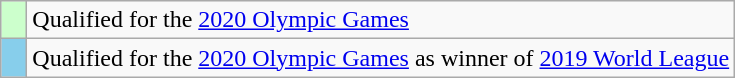<table class="wikitable" style="text-align: left;">
<tr>
<td width=10px bgcolor=#ccffcc></td>
<td>Qualified for the <a href='#'>2020 Olympic Games</a></td>
</tr>
<tr>
<td width=10px bgcolor=skyblue></td>
<td>Qualified for the <a href='#'>2020 Olympic Games</a> as winner of <a href='#'>2019 World League</a></td>
</tr>
</table>
